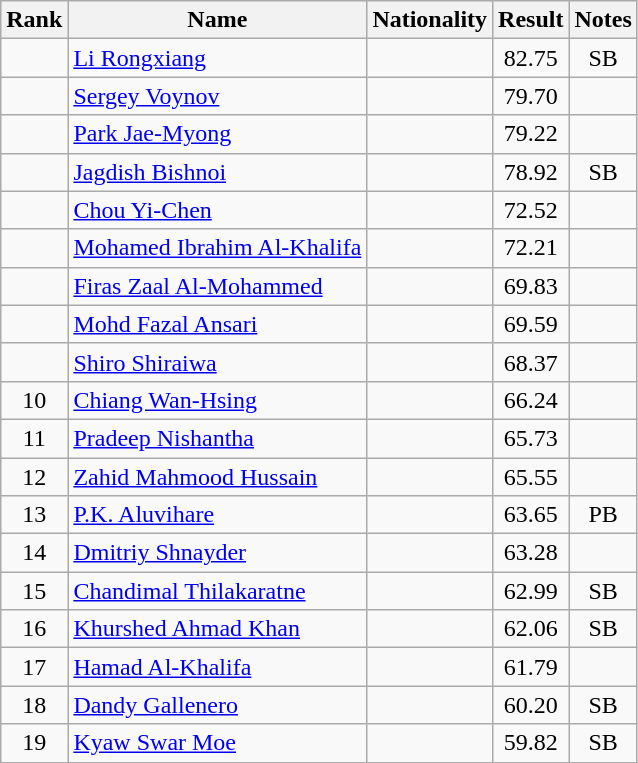<table class="wikitable sortable" style="text-align:center">
<tr>
<th>Rank</th>
<th>Name</th>
<th>Nationality</th>
<th>Result</th>
<th>Notes</th>
</tr>
<tr>
<td></td>
<td align=left><a href='#'>Li Rongxiang</a></td>
<td align=left></td>
<td>82.75</td>
<td>SB</td>
</tr>
<tr>
<td></td>
<td align=left><a href='#'>Sergey Voynov</a></td>
<td align=left></td>
<td>79.70</td>
<td></td>
</tr>
<tr>
<td></td>
<td align=left><a href='#'>Park Jae-Myong</a></td>
<td align=left></td>
<td>79.22</td>
<td></td>
</tr>
<tr>
<td></td>
<td align=left><a href='#'>Jagdish Bishnoi</a></td>
<td align=left></td>
<td>78.92</td>
<td>SB</td>
</tr>
<tr>
<td></td>
<td align=left><a href='#'>Chou Yi-Chen</a></td>
<td align=left></td>
<td>72.52</td>
<td></td>
</tr>
<tr>
<td></td>
<td align=left><a href='#'>Mohamed Ibrahim Al-Khalifa</a></td>
<td align=left></td>
<td>72.21</td>
<td></td>
</tr>
<tr>
<td></td>
<td align=left><a href='#'>Firas Zaal Al-Mohammed</a></td>
<td align=left></td>
<td>69.83</td>
<td></td>
</tr>
<tr>
<td></td>
<td align=left><a href='#'>Mohd Fazal Ansari</a></td>
<td align=left></td>
<td>69.59</td>
<td></td>
</tr>
<tr>
<td></td>
<td align=left><a href='#'>Shiro Shiraiwa</a></td>
<td align=left></td>
<td>68.37</td>
<td></td>
</tr>
<tr>
<td>10</td>
<td align=left><a href='#'>Chiang Wan-Hsing</a></td>
<td align=left></td>
<td>66.24</td>
<td></td>
</tr>
<tr>
<td>11</td>
<td align=left><a href='#'>Pradeep Nishantha</a></td>
<td align=left></td>
<td>65.73</td>
<td></td>
</tr>
<tr>
<td>12</td>
<td align=left><a href='#'>Zahid Mahmood Hussain</a></td>
<td align=left></td>
<td>65.55</td>
<td></td>
</tr>
<tr>
<td>13</td>
<td align=left><a href='#'>P.K. Aluvihare</a></td>
<td align=left></td>
<td>63.65</td>
<td>PB</td>
</tr>
<tr>
<td>14</td>
<td align=left><a href='#'>Dmitriy Shnayder</a></td>
<td align=left></td>
<td>63.28</td>
<td></td>
</tr>
<tr>
<td>15</td>
<td align=left><a href='#'>Chandimal Thilakaratne</a></td>
<td align=left></td>
<td>62.99</td>
<td>SB</td>
</tr>
<tr>
<td>16</td>
<td align=left><a href='#'>Khurshed Ahmad Khan</a></td>
<td align=left></td>
<td>62.06</td>
<td>SB</td>
</tr>
<tr>
<td>17</td>
<td align=left><a href='#'>Hamad Al-Khalifa</a></td>
<td align=left></td>
<td>61.79</td>
<td></td>
</tr>
<tr>
<td>18</td>
<td align=left><a href='#'>Dandy Gallenero</a></td>
<td align=left></td>
<td>60.20</td>
<td>SB</td>
</tr>
<tr>
<td>19</td>
<td align=left><a href='#'>Kyaw Swar Moe</a></td>
<td align=left></td>
<td>59.82</td>
<td>SB</td>
</tr>
</table>
